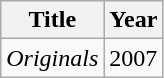<table class="wikitable">
<tr>
<th>Title</th>
<th>Year</th>
</tr>
<tr>
<td><em>Originals</em></td>
<td>2007</td>
</tr>
</table>
